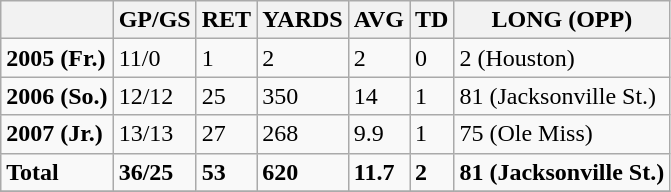<table class="wikitable">
<tr>
<th></th>
<th>GP/GS</th>
<th>RET</th>
<th>YARDS</th>
<th>AVG</th>
<th>TD</th>
<th>LONG (OPP)</th>
</tr>
<tr>
<td><strong>2005 (Fr.)</strong></td>
<td>11/0</td>
<td>1</td>
<td>2</td>
<td>2</td>
<td>0</td>
<td>2 (Houston)</td>
</tr>
<tr>
<td><strong>2006 (So.)</strong></td>
<td>12/12</td>
<td>25</td>
<td>350</td>
<td>14</td>
<td>1</td>
<td>81 (Jacksonville St.)</td>
</tr>
<tr>
<td><strong>2007 (Jr.)</strong></td>
<td>13/13</td>
<td>27</td>
<td>268</td>
<td>9.9</td>
<td>1</td>
<td>75 (Ole Miss)</td>
</tr>
<tr>
<td><strong>Total</strong></td>
<td><strong>36/25</strong></td>
<td><strong>53</strong></td>
<td><strong>620</strong></td>
<td><strong>11.7</strong></td>
<td><strong>2</strong></td>
<td><strong>81 (Jacksonville St.)</strong></td>
</tr>
<tr>
</tr>
</table>
